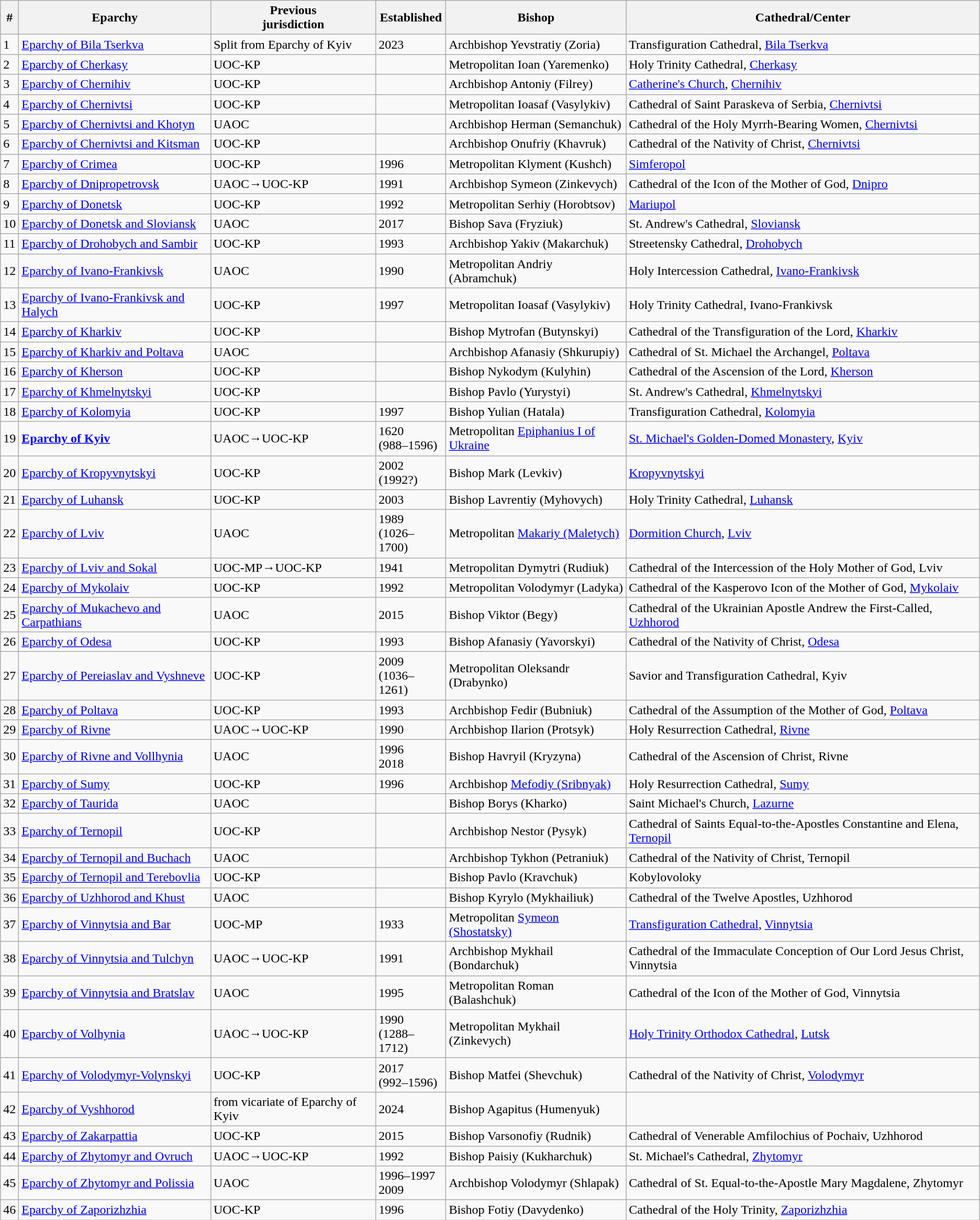<table class="wikitable">
<tr>
<th>#</th>
<th>Eparchy</th>
<th>Previous<br>jurisdiction</th>
<th>Established</th>
<th>Bishop</th>
<th>Cathedral/Center</th>
</tr>
<tr>
<td>1</td>
<td><a href='#'>Eparchy of Bila Tserkva</a></td>
<td>Split from Eparchy of Kyiv</td>
<td>2023</td>
<td>Archbishop Yevstratiy (Zoria)</td>
<td>Transfiguration Cathedral, <a href='#'>Bila Tserkva</a></td>
</tr>
<tr>
<td>2</td>
<td><a href='#'>Eparchy of Cherkasy</a></td>
<td>UOC-KP</td>
<td></td>
<td>Metropolitan Ioan (Yaremenko)</td>
<td>Holy Trinity Cathedral, <a href='#'>Cherkasy</a></td>
</tr>
<tr>
<td>3</td>
<td><a href='#'>Eparchy of Chernihiv</a></td>
<td>UOC-KP</td>
<td></td>
<td>Archbishop Antoniy (Filrey)</td>
<td><a href='#'>Catherine's Church</a>, <a href='#'>Chernihiv</a></td>
</tr>
<tr>
<td>4</td>
<td><a href='#'>Eparchy of Chernivtsi</a></td>
<td>UOC-KP</td>
<td></td>
<td>Metropolitan Ioasaf (Vasylykiv)</td>
<td>Cathedral of Saint Paraskeva of Serbia, <a href='#'>Chernivtsi</a></td>
</tr>
<tr>
<td>5</td>
<td><a href='#'>Eparchy of Chernivtsi and Khotyn</a></td>
<td>UAOC</td>
<td></td>
<td>Archbishop Herman (Semanchuk)</td>
<td>Cathedral of the Holy Myrrh-Bearing Women, <a href='#'>Chernivtsi</a></td>
</tr>
<tr>
<td>6</td>
<td><a href='#'>Eparchy of Chernivtsi and Kitsman</a></td>
<td>UOC-KP</td>
<td></td>
<td>Archbishop Onufriy (Khavruk)</td>
<td>Cathedral of the Nativity of Christ, <a href='#'>Chernivtsi</a></td>
</tr>
<tr>
<td>7</td>
<td><a href='#'>Eparchy of Crimea</a></td>
<td>UOC-KP</td>
<td>1996</td>
<td>Metropolitan Klyment (Kushch)</td>
<td><a href='#'>Simferopol</a></td>
</tr>
<tr>
<td>8</td>
<td><a href='#'>Eparchy of Dnipropetrovsk</a></td>
<td>UAOC→UOC-KP</td>
<td>1991</td>
<td>Archbishop Symeon (Zinkevych)</td>
<td>Cathedral of the Icon of the Mother of God, <a href='#'>Dnipro</a></td>
</tr>
<tr>
<td>9</td>
<td><a href='#'>Eparchy of Donetsk</a></td>
<td>UOC-KP</td>
<td>1992</td>
<td>Metropolitan Serhiy (Horobtsov)</td>
<td><a href='#'>Mariupol</a></td>
</tr>
<tr>
<td>10</td>
<td><a href='#'>Eparchy of Donetsk and Sloviansk</a></td>
<td>UAOC</td>
<td>2017</td>
<td>Bishop Sava (Fryziuk)</td>
<td>St. Andrew's Cathedral, <a href='#'>Sloviansk</a></td>
</tr>
<tr>
<td>11</td>
<td><a href='#'>Eparchy of Drohobych and Sambir</a></td>
<td>UOC-KP</td>
<td>1993</td>
<td>Archbishop Yakiv (Makarchuk)</td>
<td>Streetensky Cathedral, <a href='#'>Drohobych</a></td>
</tr>
<tr>
<td>12</td>
<td><a href='#'>Eparchy of Ivano-Frankivsk</a></td>
<td>UAOC</td>
<td>1990</td>
<td>Metropolitan Andriy (Abramchuk)</td>
<td>Holy Intercession Cathedral, <a href='#'>Ivano-Frankivsk</a></td>
</tr>
<tr>
<td>13</td>
<td><a href='#'>Eparchy of Ivano-Frankivsk and Halych</a></td>
<td>UOC-KP</td>
<td>1997</td>
<td>Metropolitan Ioasaf (Vasylykiv)</td>
<td>Holy Trinity Cathedral, Ivano-Frankivsk</td>
</tr>
<tr>
<td>14</td>
<td><a href='#'>Eparchy of Kharkiv</a></td>
<td>UOC-KP</td>
<td></td>
<td>Bishop Mytrofan (Butynskyi)</td>
<td>Cathedral of the Transfiguration of the Lord, <a href='#'>Kharkiv</a></td>
</tr>
<tr>
<td>15</td>
<td><a href='#'>Eparchy of Kharkiv and Poltava</a></td>
<td>UAOC</td>
<td></td>
<td>Archbishop Afanasiy (Shkurupiy)</td>
<td>Cathedral of St. Michael the Archangel, <a href='#'>Poltava</a></td>
</tr>
<tr>
<td>16</td>
<td><a href='#'>Eparchy of Kherson</a></td>
<td>UOC-KP</td>
<td></td>
<td>Bishop Nykodym (Kulyhin)</td>
<td>Cathedral of the Ascension of the Lord, <a href='#'>Kherson</a></td>
</tr>
<tr>
<td>17</td>
<td><a href='#'>Eparchy of Khmelnytskyi</a></td>
<td>UOC-KP</td>
<td></td>
<td>Bishop Pavlo (Yurystyi)</td>
<td>St. Andrew's Cathedral, <a href='#'>Khmelnytskyi</a></td>
</tr>
<tr>
<td>18</td>
<td><a href='#'>Eparchy of Kolomyia</a></td>
<td>UOC-KP</td>
<td>1997</td>
<td>Bishop Yulian (Hatala)</td>
<td>Transfiguration Cathedral, <a href='#'>Kolomyia</a></td>
</tr>
<tr>
<td>19</td>
<td><strong><a href='#'>Eparchy of Kyiv</a></strong></td>
<td>UAOC→UOC-KP</td>
<td>1620<br>(988–1596)</td>
<td>Metropolitan <a href='#'>Epiphanius I of Ukraine</a></td>
<td><a href='#'>St. Michael's Golden-Domed Monastery</a>, <a href='#'>Kyiv</a></td>
</tr>
<tr>
<td>20</td>
<td><a href='#'>Eparchy of Kropyvnytskyi</a></td>
<td>UOC-KP</td>
<td>2002<br>(1992?)</td>
<td>Bishop Mark (Levkiv)</td>
<td><a href='#'>Kropyvnytskyi</a></td>
</tr>
<tr>
<td>21</td>
<td><a href='#'>Eparchy of Luhansk</a></td>
<td>UOC-KP</td>
<td>2003</td>
<td>Bishop Lavrentiy (Myhovych)</td>
<td>Holy Trinity Cathedral, <a href='#'>Luhansk</a></td>
</tr>
<tr>
<td>22</td>
<td><a href='#'>Eparchy of Lviv</a></td>
<td>UAOC</td>
<td>1989<br>(1026–1700)</td>
<td>Metropolitan <a href='#'>Makariy (Maletych)</a></td>
<td><a href='#'>Dormition Church</a>, <a href='#'>Lviv</a></td>
</tr>
<tr>
<td>23</td>
<td><a href='#'>Eparchy of Lviv and Sokal</a></td>
<td>UOC-MP→UOC-KP</td>
<td>1941</td>
<td>Metropolitan Dymytri (Rudiuk)</td>
<td>Cathedral of the Intercession of the Holy Mother of God, Lviv</td>
</tr>
<tr>
<td>24</td>
<td><a href='#'>Eparchy of Mykolaiv</a></td>
<td>UOC-KP</td>
<td>1992</td>
<td>Metropolitan Volodymyr (Ladyka)</td>
<td>Cathedral of the Kasperovo Icon of the Mother of God, <a href='#'>Mykolaiv</a></td>
</tr>
<tr>
<td>25</td>
<td><a href='#'>Eparchy of Mukachevo and Carpathians</a></td>
<td>UAOC</td>
<td>2015</td>
<td>Bishop Viktor (Begy)</td>
<td>Cathedral of the Ukrainian Apostle Andrew the First-Called, <a href='#'>Uzhhorod</a></td>
</tr>
<tr>
<td>26</td>
<td><a href='#'>Eparchy of Odesa</a></td>
<td>UOC-KP</td>
<td>1993</td>
<td>Bishop Afanasiy (Yavorskyi)</td>
<td>Cathedral of the Nativity of Christ, <a href='#'>Odesa</a></td>
</tr>
<tr>
<td>27</td>
<td><a href='#'>Eparchy of Pereiaslav and Vyshneve</a></td>
<td>UOC-KP</td>
<td>2009<br>(1036–1261)</td>
<td>Metropolitan Oleksandr (Drabynko)</td>
<td>Savior and Transfiguration Cathedral, Kyiv</td>
</tr>
<tr>
<td>28</td>
<td><a href='#'>Eparchy of Poltava</a></td>
<td>UOC-KP</td>
<td>1993</td>
<td>Archbishop Fedir (Bubniuk)</td>
<td>Cathedral of the Assumption of the Mother of God, <a href='#'>Poltava</a></td>
</tr>
<tr>
<td>29</td>
<td><a href='#'>Eparchy of Rivne</a></td>
<td>UAOC→UOC-KP</td>
<td>1990</td>
<td>Archbishop Ilarion (Protsyk)</td>
<td>Holy Resurrection Cathedral, <a href='#'>Rivne</a></td>
</tr>
<tr>
<td>30</td>
<td><a href='#'>Eparchy of Rivne and Vollhynia</a></td>
<td>UAOC</td>
<td>1996<br>2018</td>
<td>Bishop Havryil (Kryzyna)</td>
<td>Cathedral of the Ascension of Christ, Rivne</td>
</tr>
<tr>
<td>31</td>
<td><a href='#'>Eparchy of Sumy</a></td>
<td>UOC-KP</td>
<td>1996</td>
<td>Archbishop <a href='#'>Mefodiy (Sribnyak)</a></td>
<td>Holy Resurrection Cathedral, <a href='#'>Sumy</a></td>
</tr>
<tr>
<td>32</td>
<td><a href='#'>Eparchy of Taurida</a></td>
<td>UAOC</td>
<td></td>
<td>Bishop Borys (Kharko)</td>
<td>Saint Michael's Church, <a href='#'>Lazurne</a></td>
</tr>
<tr>
<td>33</td>
<td><a href='#'>Eparchy of Ternopil</a></td>
<td>UOC-KP</td>
<td></td>
<td>Archbishop Nestor (Pysyk)</td>
<td>Cathedral of Saints Equal-to-the-Apostles Constantine and Elena, <a href='#'>Ternopil</a></td>
</tr>
<tr>
<td>34</td>
<td><a href='#'>Eparchy of Ternopil and Buchach</a></td>
<td>UAOC</td>
<td></td>
<td>Archbishop Tykhon (Petraniuk)</td>
<td>Cathedral of the Nativity of Christ, Ternopil</td>
</tr>
<tr>
<td>35</td>
<td><a href='#'>Eparchy of Ternopil and Terebovlia</a></td>
<td>UOC-KP</td>
<td></td>
<td>Bishop Pavlo (Kravchuk)</td>
<td>Kobylovoloky</td>
</tr>
<tr>
<td>36</td>
<td><a href='#'>Eparchy of Uzhhorod and Khust</a></td>
<td>UAOC</td>
<td></td>
<td>Bishop Kyrylo (Mykhailiuk)</td>
<td>Cathedral of the Twelve Apostles, Uzhhorod</td>
</tr>
<tr>
<td>37</td>
<td><a href='#'>Eparchy of Vinnytsia and Bar</a></td>
<td>UOC-MP</td>
<td>1933</td>
<td>Metropolitan <a href='#'>Symeon (Shostatsky)</a></td>
<td><a href='#'>Transfiguration Cathedral</a>, <a href='#'>Vinnytsia</a></td>
</tr>
<tr>
<td>38</td>
<td><a href='#'>Eparchy of Vinnytsia and Tulchyn</a></td>
<td>UAOC→UOC-KP</td>
<td>1991</td>
<td>Archbishop Mykhail (Bondarchuk)</td>
<td>Cathedral of the Immaculate Conception of Our Lord Jesus Christ, Vinnytsia</td>
</tr>
<tr>
<td>39</td>
<td><a href='#'>Eparchy of Vinnytsia and Bratslav</a></td>
<td>UAOC</td>
<td>1995</td>
<td>Metropolitan Roman (Balashchuk)</td>
<td>Cathedral of the Icon of the Mother of God, Vinnytsia</td>
</tr>
<tr>
<td>40</td>
<td><a href='#'>Eparchy of Volhynia</a></td>
<td>UAOC→UOC-KP</td>
<td>1990<br>(1288–1712)</td>
<td>Metropolitan Mykhail (Zinkevych)</td>
<td><a href='#'>Holy Trinity Orthodox Cathedral</a>, <a href='#'>Lutsk</a></td>
</tr>
<tr>
<td>41</td>
<td><a href='#'>Eparchy of Volodymyr-Volynskyi</a></td>
<td>UOC-KP</td>
<td>2017<br>(992–1596)</td>
<td>Bishop Matfei (Shevchuk)</td>
<td>Cathedral of the Nativity of Christ, <a href='#'>Volodymyr</a></td>
</tr>
<tr>
<td>42</td>
<td><a href='#'>Eparchy of Vyshhorod</a></td>
<td>from vicariate of Eparchy of Kyiv</td>
<td>2024</td>
<td>Bishop Agapitus (Humenyuk)</td>
<td></td>
</tr>
<tr>
<td>43</td>
<td><a href='#'>Eparchy of Zakarpattia</a></td>
<td>UOC-KP</td>
<td>2015</td>
<td>Bishop Varsonofiy (Rudnik)</td>
<td>Cathedral of Venerable Amfilochius of Pochaiv, Uzhhorod</td>
</tr>
<tr>
<td>44</td>
<td><a href='#'>Eparchy of Zhytomyr and Ovruch</a></td>
<td>UAOC→UOC-KP</td>
<td>1992</td>
<td>Bishop Paisiy (Kukharchuk)</td>
<td>St. Michael's Cathedral, <a href='#'>Zhytomyr</a></td>
</tr>
<tr>
<td>45</td>
<td><a href='#'>Eparchy of Zhytomyr and Polissia</a></td>
<td>UAOC</td>
<td>1996–1997<br>2009</td>
<td>Archbishop Volodymyr (Shlapak)</td>
<td>Cathedral of St. Equal-to-the-Apostle Mary Magdalene, Zhytomyr</td>
</tr>
<tr>
<td>46</td>
<td><a href='#'>Eparchy of Zaporizhzhia</a></td>
<td>UOC-KP</td>
<td>1996</td>
<td>Bishop Fotiy (Davydenko)</td>
<td>Cathedral of the Holy Trinity, <a href='#'>Zaporizhzhia</a></td>
</tr>
</table>
